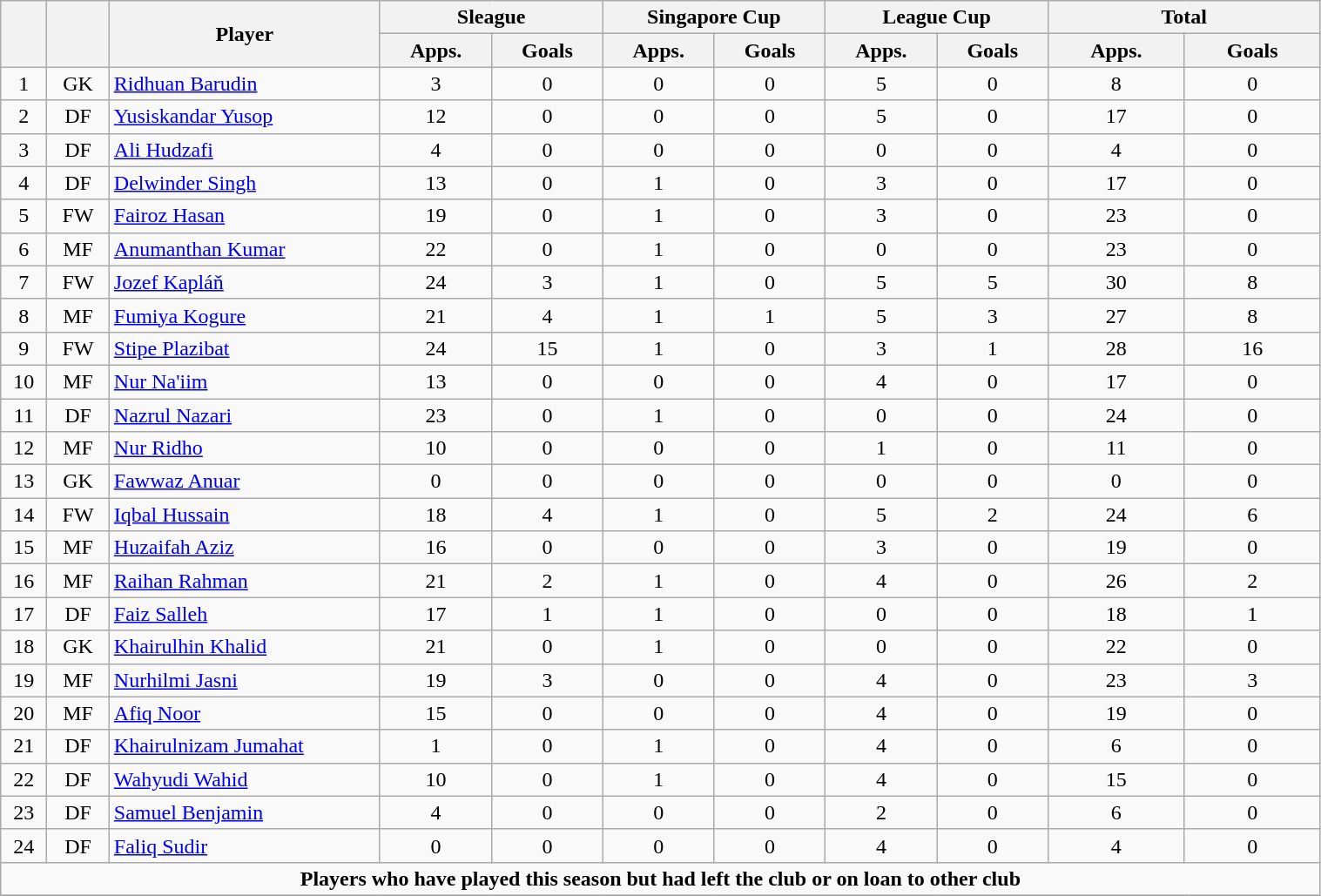<table class="wikitable" style="text-align:center; font-size:100%; width:80%;">
<tr>
<th rowspan=2></th>
<th rowspan=2></th>
<th rowspan=2 width="200">Player</th>
<th colspan=2 width="105">Sleague</th>
<th colspan=2 width="105">Singapore Cup</th>
<th colspan=2 width="105">League Cup</th>
<th colspan=2 width="130">Total</th>
</tr>
<tr>
<th>Apps.</th>
<th>Goals</th>
<th>Apps.</th>
<th>Goals</th>
<th>Apps.</th>
<th>Goals</th>
<th>Apps.</th>
<th>Goals</th>
</tr>
<tr>
<td>1</td>
<td>GK</td>
<td align="left"> <a href='#'>Ridhuan Barudin</a></td>
<td>3</td>
<td>0</td>
<td>0</td>
<td>0</td>
<td>5</td>
<td>0</td>
<td>8</td>
<td>0</td>
</tr>
<tr>
<td>2</td>
<td>DF</td>
<td align="left"> <a href='#'>Yusiskandar Yusop</a></td>
<td>12</td>
<td>0</td>
<td>0</td>
<td>0</td>
<td>5</td>
<td>0</td>
<td>17</td>
<td>0</td>
</tr>
<tr>
<td>3</td>
<td>DF</td>
<td align="left"> <a href='#'>Ali Hudzafi</a></td>
<td>4</td>
<td>0</td>
<td>0</td>
<td>0</td>
<td>0</td>
<td>0</td>
<td>4</td>
<td>0</td>
</tr>
<tr>
<td>4</td>
<td>DF</td>
<td align="left"> <a href='#'>Delwinder Singh</a></td>
<td>13</td>
<td>0</td>
<td>1</td>
<td>0</td>
<td>3</td>
<td>0</td>
<td>17</td>
<td>0</td>
</tr>
<tr>
<td>5</td>
<td>FW</td>
<td align="left"> <a href='#'>Fairoz Hasan</a></td>
<td>19</td>
<td>0</td>
<td>1</td>
<td>0</td>
<td>3</td>
<td>0</td>
<td>23</td>
<td>0</td>
</tr>
<tr>
<td>6</td>
<td>MF</td>
<td align="left"> <a href='#'>Anumanthan Kumar</a></td>
<td>22</td>
<td>0</td>
<td>1</td>
<td>0</td>
<td>0</td>
<td>0</td>
<td>23</td>
<td>0</td>
</tr>
<tr>
<td>7</td>
<td>FW</td>
<td align="left"> <a href='#'>Jozef Kapláň</a></td>
<td>24</td>
<td>3</td>
<td>1</td>
<td>0</td>
<td>5</td>
<td>5</td>
<td>30</td>
<td>8</td>
</tr>
<tr>
<td>8</td>
<td>MF</td>
<td align="left"> <a href='#'>Fumiya Kogure</a></td>
<td>21</td>
<td>4</td>
<td>1</td>
<td>1</td>
<td>5</td>
<td>3</td>
<td>27</td>
<td>8</td>
</tr>
<tr>
<td>9</td>
<td>FW</td>
<td align="left"> <a href='#'>Stipe Plazibat</a></td>
<td>24</td>
<td>15</td>
<td>1</td>
<td>0</td>
<td>3</td>
<td>1</td>
<td>28</td>
<td>16</td>
</tr>
<tr>
<td>10</td>
<td>MF</td>
<td align="left"> <a href='#'>Nur Na'iim</a></td>
<td>13</td>
<td>0</td>
<td>0</td>
<td>0</td>
<td>4</td>
<td>0</td>
<td>17</td>
<td>0</td>
</tr>
<tr>
<td>11</td>
<td>DF</td>
<td align="left"> <a href='#'>Nazrul Nazari</a></td>
<td>23</td>
<td>0</td>
<td>1</td>
<td>0</td>
<td>0</td>
<td>0</td>
<td>24</td>
<td>0</td>
</tr>
<tr>
<td>12</td>
<td>MF</td>
<td align="left"> <a href='#'>Nur Ridho</a></td>
<td>10</td>
<td>0</td>
<td>0</td>
<td>0</td>
<td>1</td>
<td>0</td>
<td>11</td>
<td>0</td>
</tr>
<tr>
<td>13</td>
<td>GK</td>
<td align="left"> <a href='#'>Fawwaz Anuar</a></td>
<td>0</td>
<td>0</td>
<td>0</td>
<td>0</td>
<td>0</td>
<td>0</td>
<td>0</td>
<td>0</td>
</tr>
<tr>
<td>14</td>
<td>FW</td>
<td align="left"> <a href='#'>Iqbal Hussain</a></td>
<td>18</td>
<td>4</td>
<td>1</td>
<td>0</td>
<td>5</td>
<td>2</td>
<td>24</td>
<td>6</td>
</tr>
<tr>
<td>15</td>
<td>MF</td>
<td align="left"> <a href='#'>Huzaifah Aziz</a></td>
<td>16</td>
<td>0</td>
<td>0</td>
<td>0</td>
<td>3</td>
<td>0</td>
<td>19</td>
<td>0</td>
</tr>
<tr>
<td>16</td>
<td>MF</td>
<td align="left"> <a href='#'>Raihan Rahman</a></td>
<td>21</td>
<td>2</td>
<td>1</td>
<td>0</td>
<td>4</td>
<td>0</td>
<td>26</td>
<td>2</td>
</tr>
<tr>
<td>17</td>
<td>DF</td>
<td align="left"> <a href='#'>Faiz Salleh</a></td>
<td>17</td>
<td>1</td>
<td>1</td>
<td>0</td>
<td>0</td>
<td>0</td>
<td>18</td>
<td>1</td>
</tr>
<tr>
<td>18</td>
<td>GK</td>
<td align="left"> <a href='#'>Khairulhin Khalid</a></td>
<td>21</td>
<td>0</td>
<td>1</td>
<td>0</td>
<td>0</td>
<td>0</td>
<td>22</td>
<td>0</td>
</tr>
<tr>
<td>19</td>
<td>MF</td>
<td align="left"> <a href='#'>Nurhilmi Jasni</a></td>
<td>19</td>
<td>3</td>
<td>0</td>
<td>0</td>
<td>4</td>
<td>0</td>
<td>23</td>
<td>3</td>
</tr>
<tr>
<td>20</td>
<td>MF</td>
<td align="left"> <a href='#'>Afiq Noor</a></td>
<td>15</td>
<td>0</td>
<td>0</td>
<td>0</td>
<td>4</td>
<td>0</td>
<td>19</td>
<td>0</td>
</tr>
<tr>
<td>21</td>
<td>DF</td>
<td align="left"> <a href='#'>Khairulnizam Jumahat</a></td>
<td>1</td>
<td>0</td>
<td>1</td>
<td>0</td>
<td>4</td>
<td>0</td>
<td>6</td>
<td>0</td>
</tr>
<tr>
<td>22</td>
<td>DF</td>
<td align="left"> <a href='#'>Wahyudi Wahid</a></td>
<td>10</td>
<td>0</td>
<td>1</td>
<td>0</td>
<td>4</td>
<td>0</td>
<td>15</td>
<td>0</td>
</tr>
<tr>
<td>23</td>
<td>DF</td>
<td align="left"> <a href='#'>Samuel Benjamin</a></td>
<td>4</td>
<td>0</td>
<td>0</td>
<td>0</td>
<td>2</td>
<td>0</td>
<td>6</td>
<td>0</td>
</tr>
<tr>
<td>24</td>
<td>DF</td>
<td align="left"> <a href='#'>Faliq Sudir</a></td>
<td>0</td>
<td>0</td>
<td>0</td>
<td>0</td>
<td>4</td>
<td>0</td>
<td>4</td>
<td>0</td>
</tr>
<tr>
<td colspan="17"><strong>Players who have played this season but had left the club or on loan to other club</strong></td>
</tr>
<tr>
</tr>
</table>
